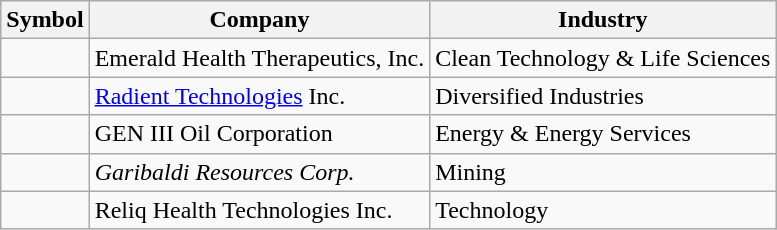<table class="wikitable">
<tr>
<th>Symbol</th>
<th>Company</th>
<th>Industry</th>
</tr>
<tr>
<td></td>
<td>Emerald Health Therapeutics, Inc.</td>
<td>Clean Technology & Life Sciences</td>
</tr>
<tr>
<td></td>
<td><a href='#'>Radient Technologies</a> Inc.</td>
<td>Diversified Industries</td>
</tr>
<tr>
<td></td>
<td>GEN III Oil Corporation</td>
<td>Energy & Energy Services</td>
</tr>
<tr>
<td></td>
<td><em>Garibaldi Resources Corp.</em></td>
<td>Mining</td>
</tr>
<tr>
<td></td>
<td>Reliq Health Technologies Inc.</td>
<td>Technology</td>
</tr>
</table>
